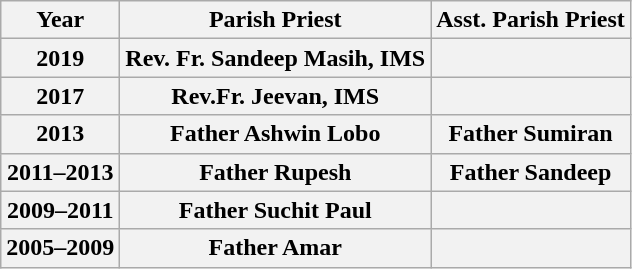<table class="wikitable">
<tr>
<th>Year</th>
<th>Parish Priest</th>
<th>Asst. Parish Priest</th>
</tr>
<tr>
<th>2019</th>
<th>Rev. Fr. Sandeep Masih, IMS</th>
<th></th>
</tr>
<tr>
<th>2017</th>
<th>Rev.Fr. Jeevan, IMS</th>
<th></th>
</tr>
<tr>
<th>2013</th>
<th>Father Ashwin Lobo</th>
<th>Father Sumiran</th>
</tr>
<tr>
<th>2011–2013</th>
<th>Father Rupesh</th>
<th>Father Sandeep</th>
</tr>
<tr>
<th>2009–2011</th>
<th>Father Suchit Paul</th>
<th></th>
</tr>
<tr>
<th>2005–2009</th>
<th>Father Amar</th>
<th></th>
</tr>
</table>
